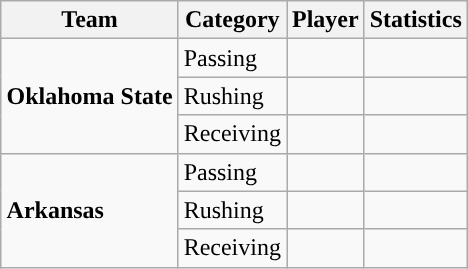<table class="wikitable" style="float: right;">
<tr>
<th>Team</th>
<th>Category</th>
<th>Player</th>
<th>Statistics</th>
</tr>
<tr>
<td rowspan=3><strong>Oklahoma State</strong></td>
<td>Passing</td>
<td></td>
<td></td>
</tr>
<tr>
<td>Rushing</td>
<td></td>
<td></td>
</tr>
<tr>
<td>Receiving</td>
<td></td>
<td></td>
</tr>
<tr>
<td rowspan=3><strong>Arkansas</strong></td>
<td>Passing</td>
<td></td>
<td></td>
</tr>
<tr>
<td>Rushing</td>
<td></td>
<td></td>
</tr>
<tr>
<td>Receiving</td>
<td></td>
<td></td>
</tr>
</table>
